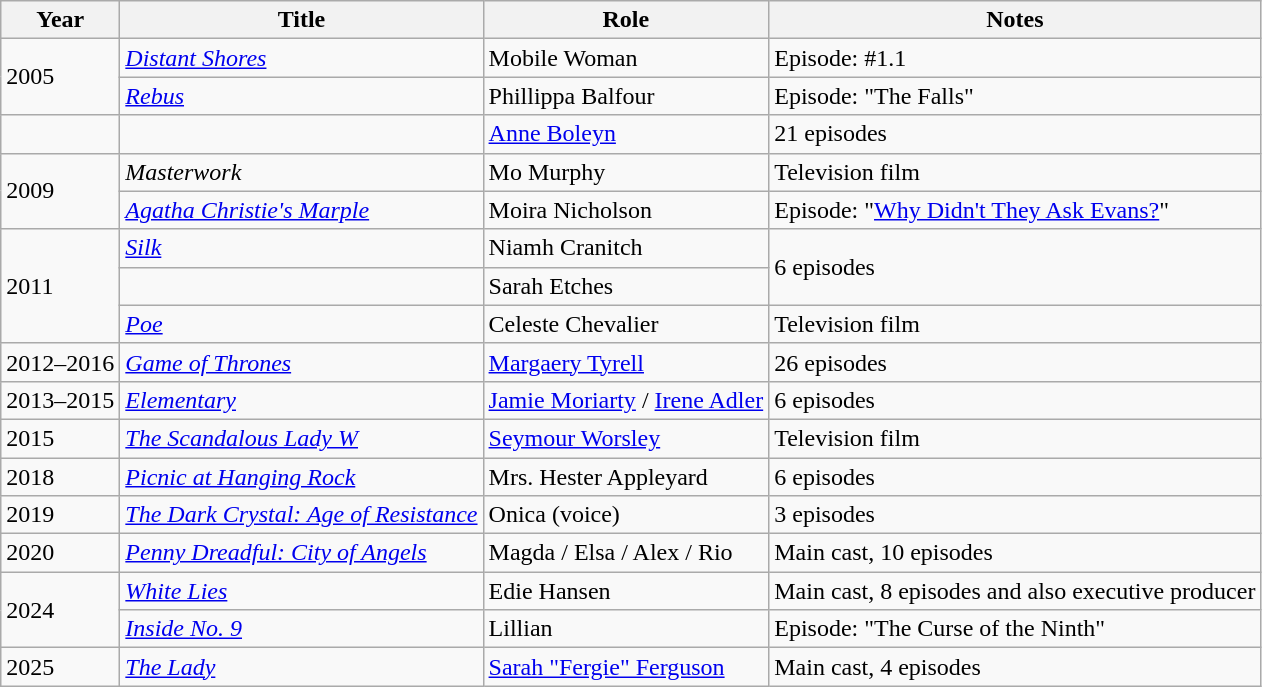<table class="wikitable sortable">
<tr>
<th scope="col">Year</th>
<th scope="col">Title</th>
<th scope="col">Role</th>
<th scope="col" class="unsortable">Notes</th>
</tr>
<tr>
<td rowspan="2">2005</td>
<td><em><a href='#'>Distant Shores</a></em></td>
<td>Mobile Woman</td>
<td>Episode: #1.1</td>
</tr>
<tr>
<td><em><a href='#'>Rebus</a></em></td>
<td>Phillippa Balfour</td>
<td>Episode: "The Falls"</td>
</tr>
<tr>
<td></td>
<td><em></em></td>
<td><a href='#'>Anne Boleyn</a></td>
<td>21 episodes</td>
</tr>
<tr>
<td rowspan="2">2009</td>
<td><em>Masterwork</em></td>
<td>Mo Murphy</td>
<td>Television film</td>
</tr>
<tr>
<td><em><a href='#'>Agatha Christie's Marple</a></em></td>
<td>Moira Nicholson</td>
<td>Episode: "<a href='#'>Why Didn't They Ask Evans?</a>"</td>
</tr>
<tr>
<td rowspan="3">2011</td>
<td><em><a href='#'>Silk</a></em></td>
<td>Niamh Cranitch</td>
<td rowspan="2">6 episodes</td>
</tr>
<tr>
<td><em></em></td>
<td>Sarah Etches</td>
</tr>
<tr>
<td><em><a href='#'>Poe</a></em></td>
<td>Celeste Chevalier</td>
<td>Television film</td>
</tr>
<tr>
<td>2012–2016</td>
<td><em><a href='#'>Game of Thrones</a></em></td>
<td><a href='#'>Margaery Tyrell</a></td>
<td>26 episodes</td>
</tr>
<tr>
<td>2013–2015</td>
<td><em><a href='#'>Elementary</a></em></td>
<td><a href='#'>Jamie Moriarty</a> / <a href='#'>Irene Adler</a></td>
<td>6 episodes</td>
</tr>
<tr>
<td>2015</td>
<td><em><a href='#'>The Scandalous Lady W</a></em></td>
<td><a href='#'>Seymour Worsley</a></td>
<td>Television film</td>
</tr>
<tr>
<td>2018</td>
<td><em><a href='#'>Picnic at Hanging Rock</a></em></td>
<td>Mrs. Hester Appleyard</td>
<td>6 episodes</td>
</tr>
<tr>
<td>2019</td>
<td><em><a href='#'>The Dark Crystal: Age of Resistance</a></em></td>
<td>Onica (voice)</td>
<td>3 episodes</td>
</tr>
<tr>
<td>2020</td>
<td><em><a href='#'>Penny Dreadful: City of Angels</a></em></td>
<td>Magda / Elsa / Alex / Rio</td>
<td>Main cast, 10 episodes</td>
</tr>
<tr>
<td rowspan="2">2024</td>
<td><em><a href='#'>White Lies</a></em></td>
<td>Edie Hansen</td>
<td>Main cast, 8 episodes and also executive producer</td>
</tr>
<tr>
<td><em><a href='#'>Inside No. 9</a></em></td>
<td>Lillian</td>
<td>Episode: "The Curse of the Ninth"</td>
</tr>
<tr>
<td>2025</td>
<td><em><a href='#'>The Lady</a></em></td>
<td><a href='#'>Sarah "Fergie" Ferguson</a></td>
<td>Main cast, 4 episodes</td>
</tr>
</table>
